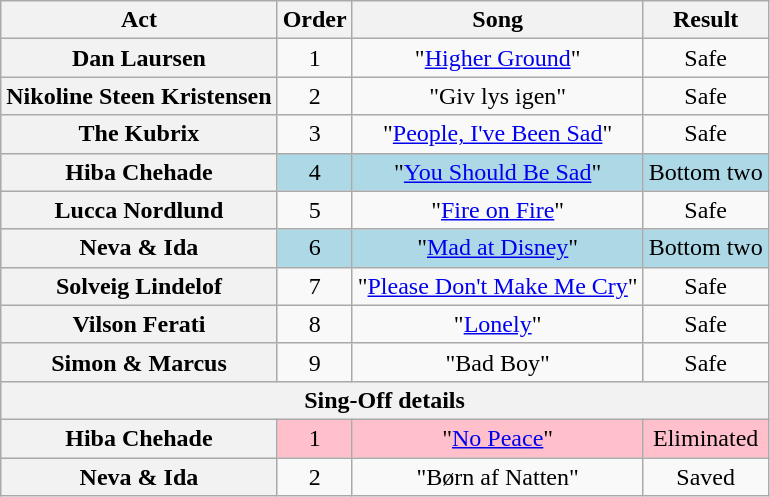<table class="wikitable plainrowheaders" style="text-align:center;">
<tr>
<th scope="col">Act</th>
<th scope="col">Order</th>
<th scope="col">Song</th>
<th scope="col">Result</th>
</tr>
<tr>
<th scope=row>Dan Laursen</th>
<td>1</td>
<td>"<a href='#'>Higher Ground</a>"</td>
<td>Safe</td>
</tr>
<tr>
<th scope=row>Nikoline Steen Kristensen</th>
<td>2</td>
<td>"Giv lys igen"</td>
<td>Safe</td>
</tr>
<tr>
<th scope=row>The Kubrix</th>
<td>3</td>
<td>"<a href='#'>People, I've Been Sad</a>"</td>
<td>Safe</td>
</tr>
<tr style="background:lightblue">
<th scope=row>Hiba Chehade</th>
<td>4</td>
<td>"<a href='#'>You Should Be Sad</a>"</td>
<td>Bottom two</td>
</tr>
<tr>
<th scope=row>Lucca Nordlund</th>
<td>5</td>
<td>"<a href='#'>Fire on Fire</a>"</td>
<td>Safe</td>
</tr>
<tr style="background:lightblue">
<th scope=row>Neva & Ida</th>
<td>6</td>
<td>"<a href='#'>Mad at Disney</a>"</td>
<td>Bottom two</td>
</tr>
<tr>
<th scope=row>Solveig Lindelof</th>
<td>7</td>
<td>"<a href='#'>Please Don't Make Me Cry</a>"</td>
<td>Safe</td>
</tr>
<tr>
<th scope=row>Vilson Ferati</th>
<td>8</td>
<td>"<a href='#'>Lonely</a>"</td>
<td>Safe</td>
</tr>
<tr>
<th scope=row>Simon & Marcus</th>
<td>9</td>
<td>"Bad Boy"</td>
<td>Safe</td>
</tr>
<tr>
<th colspan="4">Sing-Off details</th>
</tr>
<tr style="background:pink">
<th scope="row">Hiba Chehade</th>
<td>1</td>
<td>"<a href='#'>No Peace</a>"</td>
<td>Eliminated</td>
</tr>
<tr>
<th scope="row">Neva & Ida</th>
<td>2</td>
<td>"Børn af Natten"</td>
<td>Saved</td>
</tr>
</table>
